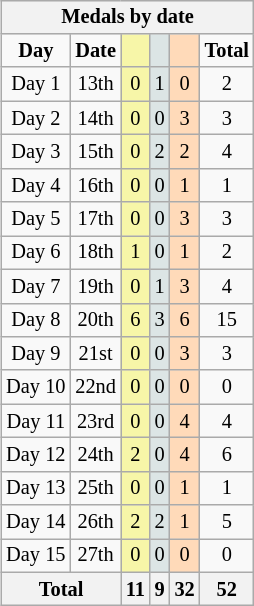<table class="wikitable" align="right" style="font-size:85%">
<tr bgcolor="#efefef">
<th colspan=10>Medals by date</th>
</tr>
<tr style="text-align:center;">
<td><strong>Day</strong></td>
<td><strong>Date</strong></td>
<td bgcolor=#F7F6A8></td>
<td bgcolor=#dce5e5></td>
<td bgcolor=#ffdab9></td>
<td><strong>Total</strong></td>
</tr>
<tr style="text-align:center;">
<td>Day 1</td>
<td>13th</td>
<td bgcolor=#F7F6A8>0</td>
<td bgcolor=#dce5e5>1</td>
<td bgcolor=#ffdab9>0</td>
<td>2</td>
</tr>
<tr style="text-align:center;">
<td>Day 2</td>
<td>14th</td>
<td bgcolor=#F7F6A8>0</td>
<td bgcolor=#dce5e5>0</td>
<td bgcolor=#ffdab9>3</td>
<td>3</td>
</tr>
<tr style="text-align:center;">
<td>Day 3</td>
<td>15th</td>
<td bgcolor=#F7F6A8>0</td>
<td bgcolor=#dce5e5>2</td>
<td bgcolor=#ffdab9>2</td>
<td>4</td>
</tr>
<tr style="text-align:center;">
<td>Day 4</td>
<td>16th</td>
<td bgcolor=#F7F6A8>0</td>
<td bgcolor=#dce5e5>0</td>
<td bgcolor=#ffdab9>1</td>
<td>1</td>
</tr>
<tr style="text-align:center;">
<td>Day 5</td>
<td>17th</td>
<td bgcolor=#F7F6A8>0</td>
<td bgcolor=#dce5e5>0</td>
<td bgcolor=#ffdab9>3</td>
<td>3</td>
</tr>
<tr style="text-align:center;">
<td>Day 6</td>
<td>18th</td>
<td bgcolor=#F7F6A8>1</td>
<td bgcolor=#dce5e5>0</td>
<td bgcolor=#ffdab9>1</td>
<td>2</td>
</tr>
<tr style="text-align:center;">
<td>Day 7</td>
<td>19th</td>
<td bgcolor=#F7F6A8>0</td>
<td bgcolor=#dce5e5>1</td>
<td bgcolor=#ffdab9>3</td>
<td>4</td>
</tr>
<tr style="text-align:center;">
<td>Day 8</td>
<td>20th</td>
<td bgcolor=#F7F6A8>6</td>
<td bgcolor=#dce5e5>3</td>
<td bgcolor=#ffdab9>6</td>
<td>15</td>
</tr>
<tr style="text-align:center;">
<td>Day 9</td>
<td>21st</td>
<td bgcolor=#F7F6A8>0</td>
<td bgcolor=#dce5e5>0</td>
<td bgcolor=#ffdab9>3</td>
<td>3</td>
</tr>
<tr style="text-align:center;">
<td>Day 10</td>
<td>22nd</td>
<td bgcolor=#F7F6A8>0</td>
<td bgcolor=#dce5e5>0</td>
<td bgcolor=#ffdab9>0</td>
<td>0</td>
</tr>
<tr style="text-align:center;">
<td>Day 11</td>
<td>23rd</td>
<td bgcolor=#F7F6A8>0</td>
<td bgcolor=#dce5e5>0</td>
<td bgcolor=#ffdab9>4</td>
<td>4</td>
</tr>
<tr style="text-align:center;">
<td>Day 12</td>
<td>24th</td>
<td bgcolor=#F7F6A8>2</td>
<td bgcolor=#dce5e5>0</td>
<td bgcolor=#ffdab9>4</td>
<td>6</td>
</tr>
<tr style="text-align:center;">
<td>Day 13</td>
<td>25th</td>
<td bgcolor=#F7F6A8>0</td>
<td bgcolor=#dce5e5>0</td>
<td bgcolor=#ffdab9>1</td>
<td>1</td>
</tr>
<tr style="text-align:center;">
<td>Day 14</td>
<td>26th</td>
<td bgcolor=#F7F6A8>2</td>
<td bgcolor=#dce5e5>2</td>
<td bgcolor=#ffdab9>1</td>
<td>5</td>
</tr>
<tr style="text-align:center;">
<td>Day 15</td>
<td>27th</td>
<td bgcolor=#F7F6A8>0</td>
<td bgcolor=#dce5e5>0</td>
<td bgcolor=#ffdab9>0</td>
<td>0</td>
</tr>
<tr style="text-align:center;">
<th colspan="2">Total</th>
<th>11</th>
<th>9</th>
<th>32</th>
<th>52</th>
</tr>
</table>
